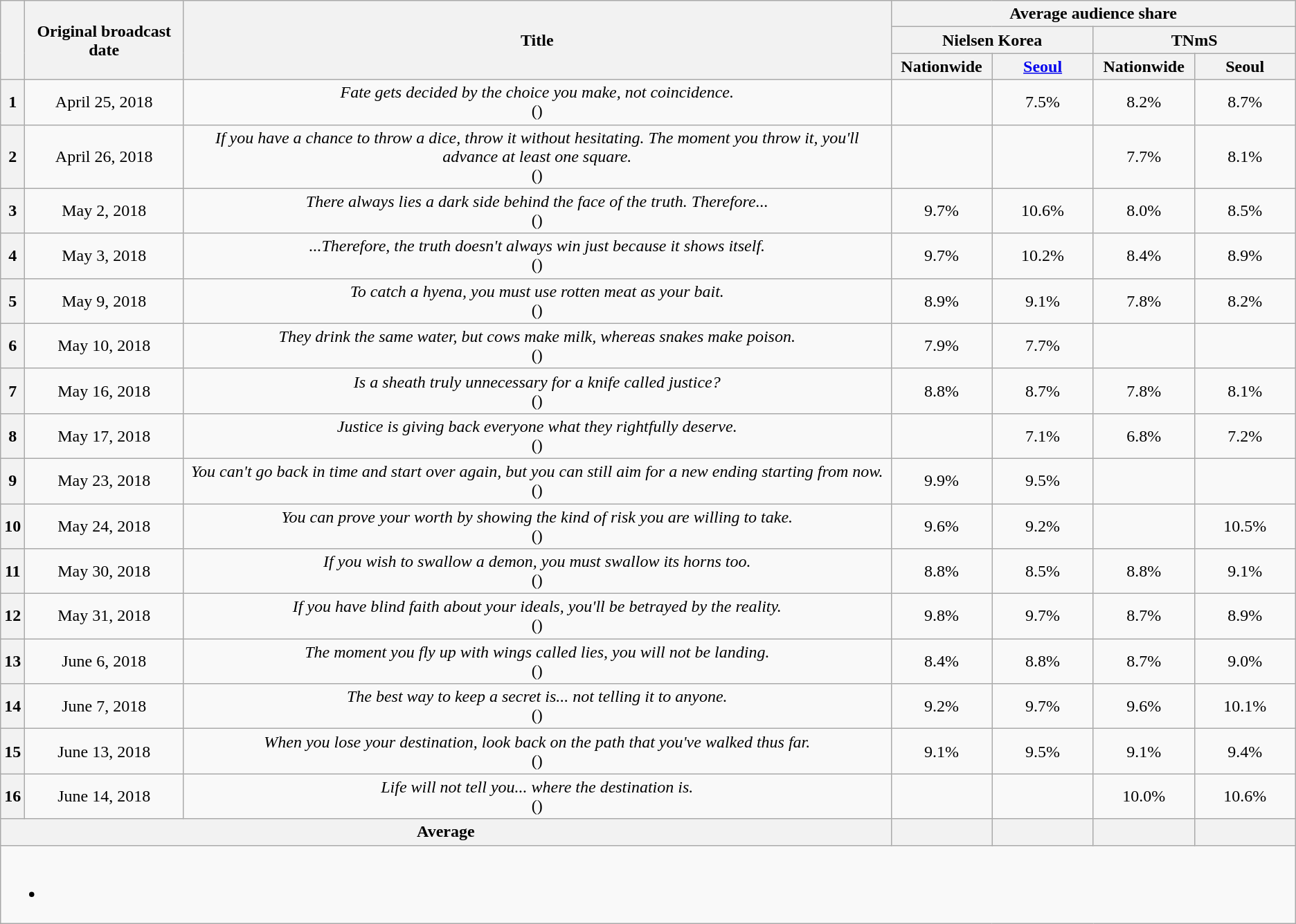<table class="wikitable" style="text-align:center">
<tr>
<th rowspan="3"></th>
<th rowspan="3">Original broadcast date</th>
<th rowspan="3">Title</th>
<th colspan="4">Average audience share</th>
</tr>
<tr>
<th colspan="2">Nielsen Korea</th>
<th colspan="2">TNmS</th>
</tr>
<tr>
<th width="90">Nationwide</th>
<th width="90"><a href='#'>Seoul</a></th>
<th width="90">Nationwide</th>
<th width="90">Seoul</th>
</tr>
<tr>
<th>1</th>
<td>April 25, 2018</td>
<td><em>Fate gets decided by the choice you make, not coincidence.</em><br>()</td>
<td><strong></strong> </td>
<td>7.5% </td>
<td>8.2% </td>
<td>8.7%</td>
</tr>
<tr>
<th>2</th>
<td>April 26, 2018</td>
<td><em>If you have a chance to throw a dice, throw it without hesitating. The moment you throw it, you'll advance at least one square.</em><br>()</td>
<td><strong></strong> </td>
<td><strong></strong> </td>
<td>7.7% </td>
<td>8.1%</td>
</tr>
<tr>
<th>3</th>
<td>May 2, 2018</td>
<td><em>There always lies a dark side behind the face of the truth. Therefore...</em><br>()</td>
<td>9.7% </td>
<td>10.6% </td>
<td>8.0% </td>
<td>8.5%</td>
</tr>
<tr>
<th>4</th>
<td>May 3, 2018</td>
<td><em>...Therefore, the truth doesn't always win just because it shows itself.</em><br>()</td>
<td>9.7% </td>
<td>10.2% </td>
<td>8.4% </td>
<td>8.9%</td>
</tr>
<tr>
<th>5</th>
<td>May 9, 2018</td>
<td><em>To catch a hyena, you must use rotten meat as your bait.</em><br>()</td>
<td>8.9% </td>
<td>9.1% </td>
<td>7.8% </td>
<td>8.2%</td>
</tr>
<tr>
<th>6</th>
<td>May 10, 2018</td>
<td><em>They drink the same water, but cows make milk, whereas snakes make poison.</em><br>()</td>
<td>7.9% </td>
<td>7.7% </td>
<td><strong></strong> </td>
<td><strong></strong></td>
</tr>
<tr>
<th>7</th>
<td>May 16, 2018</td>
<td><em>Is a sheath truly unnecessary for a knife called justice?</em><br>()</td>
<td>8.8% </td>
<td>8.7% </td>
<td>7.8% </td>
<td>8.1%</td>
</tr>
<tr>
<th>8</th>
<td>May 17, 2018</td>
<td><em>Justice is giving back everyone what they rightfully deserve.</em><br>()</td>
<td><strong></strong> </td>
<td>7.1% </td>
<td>6.8% </td>
<td>7.2%</td>
</tr>
<tr>
<th>9</th>
<td>May 23, 2018</td>
<td><em>You can't go back in time and start over again, but you can still aim for a new ending starting from now.</em><br>()</td>
<td>9.9% </td>
<td>9.5% </td>
<td><strong></strong> </td>
<td><strong></strong></td>
</tr>
<tr>
<th>10</th>
<td>May 24, 2018</td>
<td><em>You can prove your worth by showing the kind of risk you are willing to take.</em><br>()</td>
<td>9.6% </td>
<td>9.2% </td>
<td><strong></strong> </td>
<td>10.5%</td>
</tr>
<tr>
<th>11</th>
<td>May 30, 2018</td>
<td><em>If you wish to swallow a demon, you must swallow its horns too.</em><br>()</td>
<td>8.8% </td>
<td>8.5% </td>
<td>8.8% </td>
<td>9.1%</td>
</tr>
<tr>
<th>12</th>
<td>May 31, 2018</td>
<td><em>If you have blind faith about your ideals, you'll be betrayed by the reality.</em><br>()</td>
<td>9.8% </td>
<td>9.7% </td>
<td>8.7% </td>
<td>8.9%</td>
</tr>
<tr>
<th>13</th>
<td>June 6, 2018</td>
<td><em>The moment you fly up with wings called lies, you will not be landing.</em><br>()</td>
<td>8.4% </td>
<td>8.8% </td>
<td>8.7%</td>
<td>9.0%</td>
</tr>
<tr>
<th>14</th>
<td>June 7, 2018</td>
<td><em>The best way to keep a secret is... not telling it to anyone.</em><br>()</td>
<td>9.2% </td>
<td>9.7% </td>
<td>9.6%</td>
<td>10.1%</td>
</tr>
<tr>
<th>15</th>
<td>June 13, 2018</td>
<td><em>When you lose your destination, look back on the path that you've walked thus far.</em><br>()</td>
<td>9.1% </td>
<td>9.5% </td>
<td>9.1%</td>
<td>9.4%</td>
</tr>
<tr>
<th>16</th>
<td>June 14, 2018</td>
<td><em>Life will not tell you... where the destination is.</em><br>()</td>
<td><strong></strong> </td>
<td><strong></strong> </td>
<td>10.0%</td>
<td>10.6%</td>
</tr>
<tr>
<th colspan="3">Average</th>
<th></th>
<th></th>
<th></th>
<th></th>
</tr>
<tr>
<td colspan="7"><br><ul><li></li></ul></td>
</tr>
</table>
